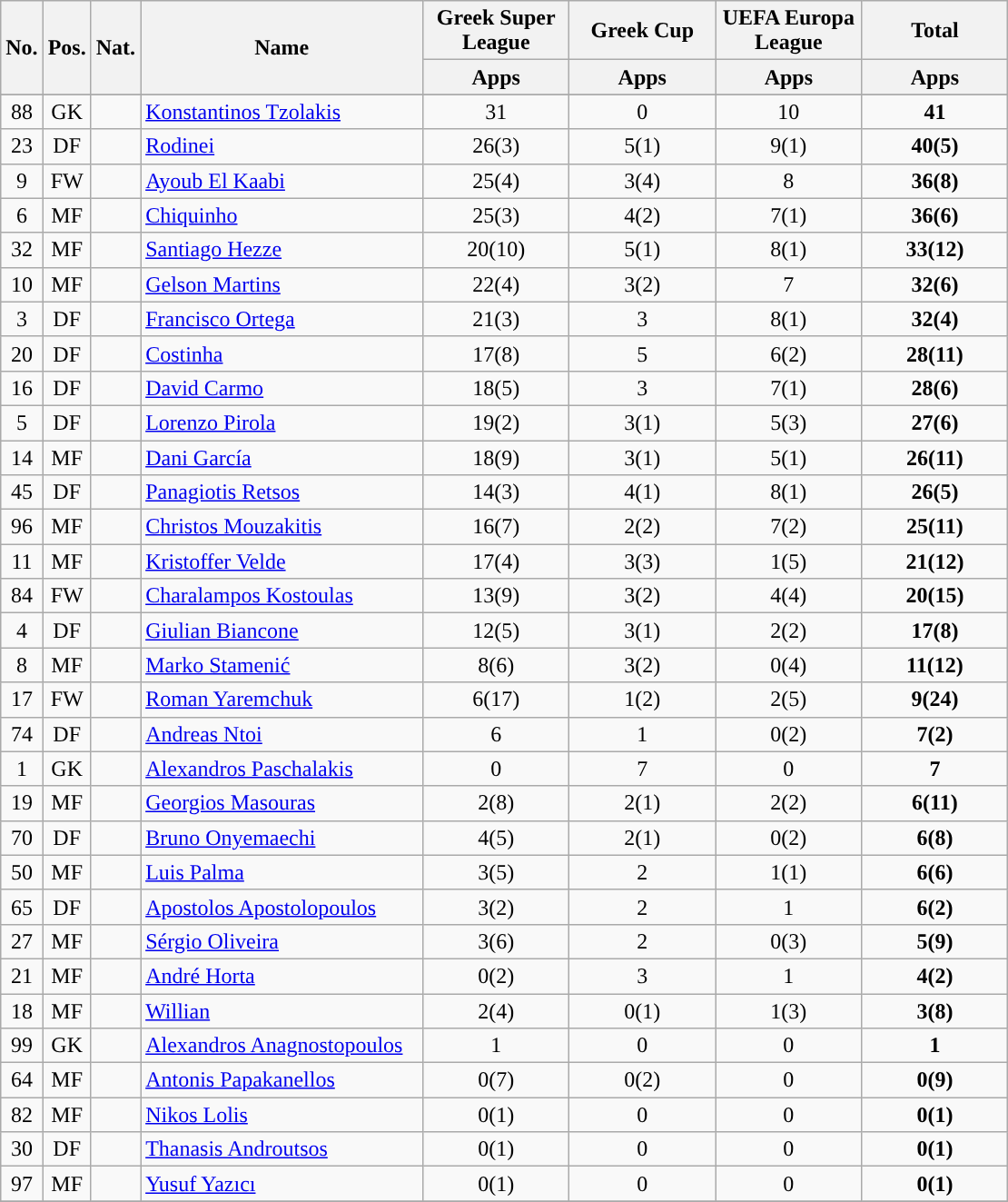<table class="wikitable sortable" style="text-align:center">
<tr>
<th style="text-align:center;" rowspan="2">No.</th>
<th style="text-align:center;" rowspan="2">Pos.</th>
<th style="text-align:center;" rowspan="2">Nat.</th>
<th style="text-align:center; width:200px;" rowspan="2">Name</th>
<th style="text-align:center; width:100px;">Greek Super League</th>
<th style="text-align:center; width:100px;">Greek Cup</th>
<th style="text-align:center; width:100px;">UEFA Europa League</th>
<th style="text-align:center; width:100px;">Total</th>
</tr>
<tr>
<th style="text-align:center;">Apps</th>
<th style="text-align:center;">Apps</th>
<th style="text-align:center;">Apps</th>
<th style="text-align:center;">Apps</th>
</tr>
<tr>
</tr>
<tr>
<td>88</td>
<td>GK</td>
<td></td>
<td align=left><a href='#'>Konstantinos Tzolakis</a></td>
<td>31</td>
<td>0</td>
<td>10</td>
<td><strong>41</strong></td>
</tr>
<tr>
<td>23</td>
<td>DF</td>
<td></td>
<td align=left><a href='#'>Rodinei</a></td>
<td>26(3)</td>
<td>5(1)</td>
<td>9(1)</td>
<td><strong>40(5)</strong></td>
</tr>
<tr>
<td>9</td>
<td>FW</td>
<td></td>
<td align=left><a href='#'>Ayoub El Kaabi</a></td>
<td>25(4)</td>
<td>3(4)</td>
<td>8</td>
<td><strong>36(8)</strong></td>
</tr>
<tr>
<td>6</td>
<td>MF</td>
<td></td>
<td align=left><a href='#'>Chiquinho</a></td>
<td>25(3)</td>
<td>4(2)</td>
<td>7(1)</td>
<td><strong>36(6)</strong></td>
</tr>
<tr>
<td>32</td>
<td>MF</td>
<td></td>
<td align=left><a href='#'>Santiago Hezze</a></td>
<td>20(10)</td>
<td>5(1)</td>
<td>8(1)</td>
<td><strong>33(12)</strong></td>
</tr>
<tr>
<td>10</td>
<td>MF</td>
<td></td>
<td align=left><a href='#'>Gelson Martins</a></td>
<td>22(4)</td>
<td>3(2)</td>
<td>7</td>
<td><strong>32(6)</strong></td>
</tr>
<tr>
<td>3</td>
<td>DF</td>
<td></td>
<td align=left><a href='#'>Francisco Ortega</a></td>
<td>21(3)</td>
<td>3</td>
<td>8(1)</td>
<td><strong>32(4)</strong></td>
</tr>
<tr>
<td>20</td>
<td>DF</td>
<td></td>
<td align=left><a href='#'>Costinha</a></td>
<td>17(8)</td>
<td>5</td>
<td>6(2)</td>
<td><strong>28(11)</strong></td>
</tr>
<tr>
<td>16</td>
<td>DF</td>
<td></td>
<td align=left><a href='#'>David Carmo</a></td>
<td>18(5)</td>
<td>3</td>
<td>7(1)</td>
<td><strong>28(6)</strong></td>
</tr>
<tr>
<td>5</td>
<td>DF</td>
<td></td>
<td align=left><a href='#'>Lorenzo Pirola</a></td>
<td>19(2)</td>
<td>3(1)</td>
<td>5(3)</td>
<td><strong>27(6)</strong></td>
</tr>
<tr>
<td>14</td>
<td>MF</td>
<td></td>
<td align=left><a href='#'>Dani García</a></td>
<td>18(9)</td>
<td>3(1)</td>
<td>5(1)</td>
<td><strong>26(11)</strong></td>
</tr>
<tr>
<td>45</td>
<td>DF</td>
<td></td>
<td align=left><a href='#'>Panagiotis Retsos</a></td>
<td>14(3)</td>
<td>4(1)</td>
<td>8(1)</td>
<td><strong>26(5)</strong></td>
</tr>
<tr>
<td>96</td>
<td>MF</td>
<td></td>
<td align=left><a href='#'>Christos Mouzakitis</a></td>
<td>16(7)</td>
<td>2(2)</td>
<td>7(2)</td>
<td><strong>25(11)</strong></td>
</tr>
<tr>
<td>11</td>
<td>MF</td>
<td></td>
<td align=left><a href='#'>Kristoffer Velde</a></td>
<td>17(4)</td>
<td>3(3)</td>
<td>1(5)</td>
<td><strong>21(12)</strong></td>
</tr>
<tr>
<td>84</td>
<td>FW</td>
<td></td>
<td align=left><a href='#'>Charalampos Kostoulas</a></td>
<td>13(9)</td>
<td>3(2)</td>
<td>4(4)</td>
<td><strong>20(15)</strong></td>
</tr>
<tr>
<td>4</td>
<td>DF</td>
<td></td>
<td align=left><a href='#'>Giulian Biancone</a></td>
<td>12(5)</td>
<td>3(1)</td>
<td>2(2)</td>
<td><strong>17(8)</strong></td>
</tr>
<tr>
<td>8</td>
<td>MF</td>
<td></td>
<td align=left><a href='#'>Marko Stamenić</a></td>
<td>8(6)</td>
<td>3(2)</td>
<td>0(4)</td>
<td><strong>11(12)</strong></td>
</tr>
<tr>
<td>17</td>
<td>FW</td>
<td></td>
<td align=left><a href='#'>Roman Yaremchuk</a></td>
<td>6(17)</td>
<td>1(2)</td>
<td>2(5)</td>
<td><strong>9(24)</strong></td>
</tr>
<tr>
<td>74</td>
<td>DF</td>
<td></td>
<td align=left><a href='#'>Andreas Ntoi</a></td>
<td>6</td>
<td>1</td>
<td>0(2)</td>
<td><strong>7(2)</strong></td>
</tr>
<tr>
<td>1</td>
<td>GK</td>
<td></td>
<td align=left><a href='#'>Alexandros Paschalakis</a></td>
<td>0</td>
<td>7</td>
<td>0</td>
<td><strong>7</strong></td>
</tr>
<tr>
<td>19</td>
<td>MF</td>
<td></td>
<td align=left><a href='#'>Georgios Masouras</a></td>
<td>2(8)</td>
<td>2(1)</td>
<td>2(2)</td>
<td><strong>6(11)</strong></td>
</tr>
<tr>
<td>70</td>
<td>DF</td>
<td></td>
<td align=left><a href='#'>Bruno Onyemaechi</a></td>
<td>4(5)</td>
<td>2(1)</td>
<td>0(2)</td>
<td><strong>6(8)</strong></td>
</tr>
<tr>
<td>50</td>
<td>MF</td>
<td></td>
<td align=left><a href='#'>Luis Palma</a></td>
<td>3(5)</td>
<td>2</td>
<td>1(1)</td>
<td><strong>6(6)</strong></td>
</tr>
<tr>
<td>65</td>
<td>DF</td>
<td></td>
<td align=left><a href='#'>Apostolos Apostolopoulos</a></td>
<td>3(2)</td>
<td>2</td>
<td>1</td>
<td><strong>6(2)</strong></td>
</tr>
<tr>
<td>27</td>
<td>MF</td>
<td></td>
<td align=left><a href='#'>Sérgio Oliveira</a></td>
<td>3(6)</td>
<td>2</td>
<td>0(3)</td>
<td><strong>5(9)</strong></td>
</tr>
<tr>
<td>21</td>
<td>MF</td>
<td></td>
<td align=left><a href='#'>André Horta</a></td>
<td>0(2)</td>
<td>3</td>
<td>1</td>
<td><strong>4(2)</strong></td>
</tr>
<tr>
<td>18</td>
<td>MF</td>
<td></td>
<td align=left><a href='#'>Willian</a></td>
<td>2(4)</td>
<td>0(1)</td>
<td>1(3)</td>
<td><strong>3(8)</strong></td>
</tr>
<tr>
<td>99</td>
<td>GK</td>
<td></td>
<td align=left><a href='#'>Alexandros Anagnostopoulos</a></td>
<td>1</td>
<td>0</td>
<td>0</td>
<td><strong>1</strong></td>
</tr>
<tr>
<td>64</td>
<td>MF</td>
<td></td>
<td align=left><a href='#'>Antonis Papakanellos</a></td>
<td>0(7)</td>
<td>0(2)</td>
<td>0</td>
<td><strong>0(9)</strong></td>
</tr>
<tr>
<td>82</td>
<td>MF</td>
<td></td>
<td align=left><a href='#'>Nikos Lolis</a></td>
<td>0(1)</td>
<td>0</td>
<td>0</td>
<td><strong>0(1)</strong></td>
</tr>
<tr>
<td>30</td>
<td>DF</td>
<td></td>
<td align=left><a href='#'>Thanasis Androutsos</a></td>
<td>0(1)</td>
<td>0</td>
<td>0</td>
<td><strong>0(1)</strong></td>
</tr>
<tr>
<td>97</td>
<td>MF</td>
<td></td>
<td align=left><a href='#'>Yusuf Yazıcı</a></td>
<td>0(1)</td>
<td>0</td>
<td>0</td>
<td><strong>0(1)</strong></td>
</tr>
<tr>
</tr>
</table>
